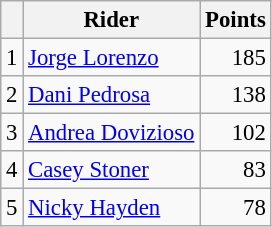<table class="wikitable" style="font-size: 95%;">
<tr>
<th></th>
<th>Rider</th>
<th>Points</th>
</tr>
<tr>
<td align=center>1</td>
<td> <a href='#'>Jorge Lorenzo</a></td>
<td align=right>185</td>
</tr>
<tr>
<td align=center>2</td>
<td> <a href='#'>Dani Pedrosa</a></td>
<td align=right>138</td>
</tr>
<tr>
<td align=center>3</td>
<td> <a href='#'>Andrea Dovizioso</a></td>
<td align=right>102</td>
</tr>
<tr>
<td align=center>4</td>
<td> <a href='#'>Casey Stoner</a></td>
<td align=right>83</td>
</tr>
<tr>
<td align=center>5</td>
<td> <a href='#'>Nicky Hayden</a></td>
<td align=right>78</td>
</tr>
</table>
